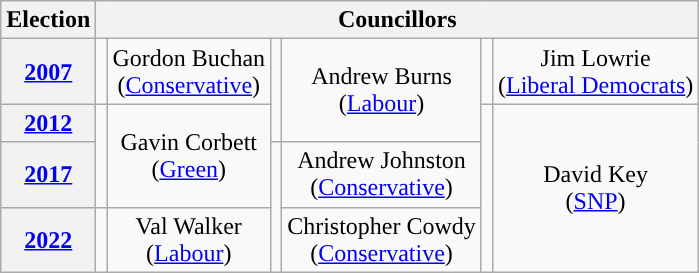<table class="wikitable" style="text-align:center">
<tr>
<th>Election</th>
<th colspan=6>Councillors</th>
</tr>
<tr>
<th><a href='#'>2007</a></th>
<td style="background-color: "></td>
<td>Gordon Buchan<br>(<a href='#'>Conservative</a>)</td>
<td rowspan=2; style="background-color: "></td>
<td rowspan=2>Andrew Burns<br>(<a href='#'>Labour</a>)</td>
<td style="background-color: "></td>
<td>Jim Lowrie<br>(<a href='#'>Liberal Democrats</a>)</td>
</tr>
<tr>
<th><a href='#'>2012</a></th>
<td rowspan=2; style="background-color: "></td>
<td rowspan=2>Gavin Corbett<br>(<a href='#'>Green</a>)</td>
<td rowspan=3; style="background-color: "></td>
<td rowspan=3>David Key<br>(<a href='#'>SNP</a>)</td>
</tr>
<tr>
<th><a href='#'>2017</a></th>
<td rowspan=2; style="background-color: "></td>
<td>Andrew Johnston<br>(<a href='#'>Conservative</a>)</td>
</tr>
<tr>
<th><a href='#'>2022</a></th>
<td rowspan=1; style="background-color: "></td>
<td rowspan=1>Val Walker<br>(<a href='#'>Labour</a>)</td>
<td>Christopher Cowdy<br>(<a href='#'>Conservative</a>)</td>
</tr>
</table>
